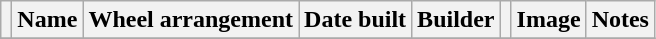<table class="wikitable">
<tr>
<th></th>
<th>Name</th>
<th>Wheel arrangement</th>
<th>Date built</th>
<th>Builder</th>
<th></th>
<th>Image</th>
<th>Notes</th>
</tr>
<tr>
</tr>
</table>
